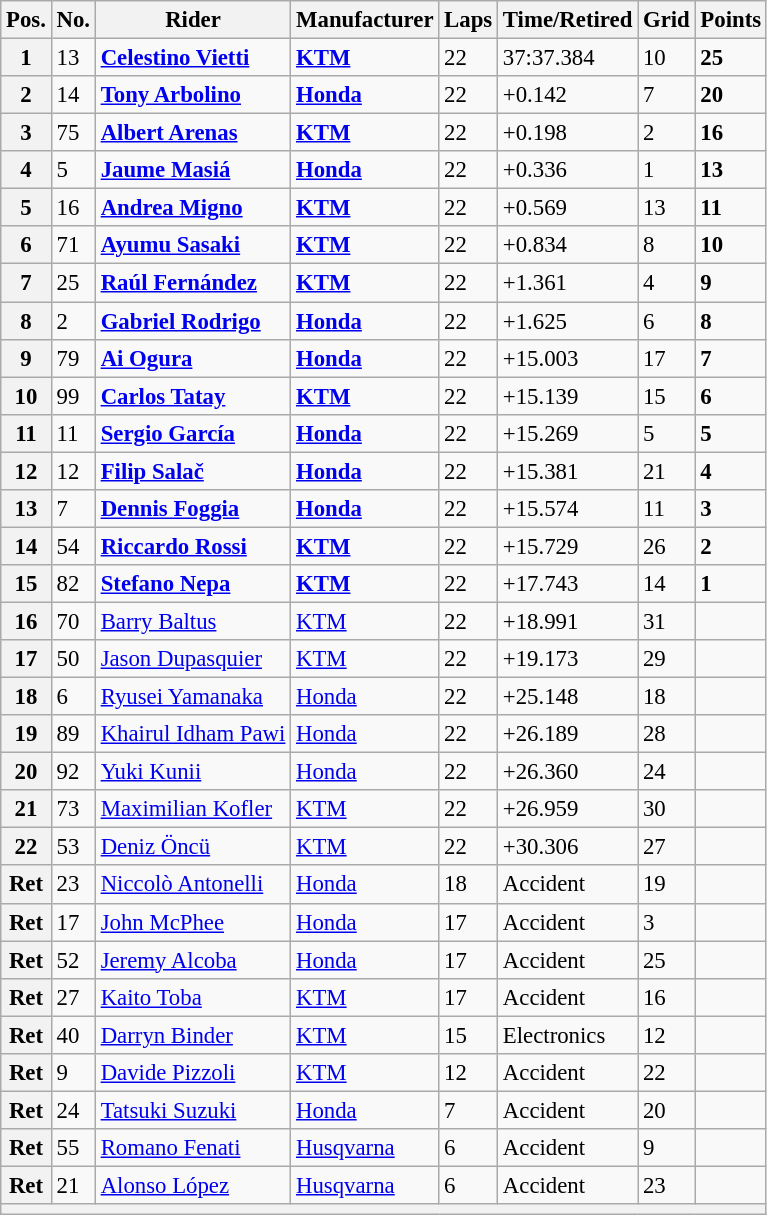<table class="wikitable" style="font-size: 95%;">
<tr>
<th>Pos.</th>
<th>No.</th>
<th>Rider</th>
<th>Manufacturer</th>
<th>Laps</th>
<th>Time/Retired</th>
<th>Grid</th>
<th>Points</th>
</tr>
<tr>
<th>1</th>
<td>13</td>
<td> <strong><a href='#'>Celestino Vietti</a></strong></td>
<td><strong><a href='#'>KTM</a></strong></td>
<td>22</td>
<td>37:37.384</td>
<td>10</td>
<td><strong>25</strong></td>
</tr>
<tr>
<th>2</th>
<td>14</td>
<td> <strong><a href='#'>Tony Arbolino</a></strong></td>
<td><strong><a href='#'>Honda</a></strong></td>
<td>22</td>
<td>+0.142</td>
<td>7</td>
<td><strong>20</strong></td>
</tr>
<tr>
<th>3</th>
<td>75</td>
<td> <strong><a href='#'>Albert Arenas</a></strong></td>
<td><strong><a href='#'>KTM</a></strong></td>
<td>22</td>
<td>+0.198</td>
<td>2</td>
<td><strong>16</strong></td>
</tr>
<tr>
<th>4</th>
<td>5</td>
<td> <strong><a href='#'>Jaume Masiá</a></strong></td>
<td><strong><a href='#'>Honda</a></strong></td>
<td>22</td>
<td>+0.336</td>
<td>1</td>
<td><strong>13</strong></td>
</tr>
<tr>
<th>5</th>
<td>16</td>
<td> <strong><a href='#'>Andrea Migno</a></strong></td>
<td><strong><a href='#'>KTM</a></strong></td>
<td>22</td>
<td>+0.569</td>
<td>13</td>
<td><strong>11</strong></td>
</tr>
<tr>
<th>6</th>
<td>71</td>
<td> <strong><a href='#'>Ayumu Sasaki</a></strong></td>
<td><strong><a href='#'>KTM</a></strong></td>
<td>22</td>
<td>+0.834</td>
<td>8</td>
<td><strong>10</strong></td>
</tr>
<tr>
<th>7</th>
<td>25</td>
<td> <strong><a href='#'>Raúl Fernández</a></strong></td>
<td><strong><a href='#'>KTM</a></strong></td>
<td>22</td>
<td>+1.361</td>
<td>4</td>
<td><strong>9</strong></td>
</tr>
<tr>
<th>8</th>
<td>2</td>
<td> <strong><a href='#'>Gabriel Rodrigo</a></strong></td>
<td><strong><a href='#'>Honda</a></strong></td>
<td>22</td>
<td>+1.625</td>
<td>6</td>
<td><strong>8</strong></td>
</tr>
<tr>
<th>9</th>
<td>79</td>
<td> <strong><a href='#'>Ai Ogura</a></strong></td>
<td><strong><a href='#'>Honda</a></strong></td>
<td>22</td>
<td>+15.003</td>
<td>17</td>
<td><strong>7</strong></td>
</tr>
<tr>
<th>10</th>
<td>99</td>
<td> <strong><a href='#'>Carlos Tatay</a></strong></td>
<td><strong><a href='#'>KTM</a></strong></td>
<td>22</td>
<td>+15.139</td>
<td>15</td>
<td><strong>6</strong></td>
</tr>
<tr>
<th>11</th>
<td>11</td>
<td> <strong><a href='#'>Sergio García</a></strong></td>
<td><strong><a href='#'>Honda</a></strong></td>
<td>22</td>
<td>+15.269</td>
<td>5</td>
<td><strong>5</strong></td>
</tr>
<tr>
<th>12</th>
<td>12</td>
<td> <strong><a href='#'>Filip Salač</a></strong></td>
<td><strong><a href='#'>Honda</a></strong></td>
<td>22</td>
<td>+15.381</td>
<td>21</td>
<td><strong>4</strong></td>
</tr>
<tr>
<th>13</th>
<td>7</td>
<td> <strong><a href='#'>Dennis Foggia</a></strong></td>
<td><strong><a href='#'>Honda</a></strong></td>
<td>22</td>
<td>+15.574</td>
<td>11</td>
<td><strong>3</strong></td>
</tr>
<tr>
<th>14</th>
<td>54</td>
<td> <strong><a href='#'>Riccardo Rossi</a></strong></td>
<td><strong><a href='#'>KTM</a></strong></td>
<td>22</td>
<td>+15.729</td>
<td>26</td>
<td><strong>2</strong></td>
</tr>
<tr>
<th>15</th>
<td>82</td>
<td> <strong><a href='#'>Stefano Nepa</a></strong></td>
<td><strong><a href='#'>KTM</a></strong></td>
<td>22</td>
<td>+17.743</td>
<td>14</td>
<td><strong>1</strong></td>
</tr>
<tr>
<th>16</th>
<td>70</td>
<td> <a href='#'>Barry Baltus</a></td>
<td><a href='#'>KTM</a></td>
<td>22</td>
<td>+18.991</td>
<td>31</td>
<td></td>
</tr>
<tr>
<th>17</th>
<td>50</td>
<td> <a href='#'>Jason Dupasquier</a></td>
<td><a href='#'>KTM</a></td>
<td>22</td>
<td>+19.173</td>
<td>29</td>
<td></td>
</tr>
<tr>
<th>18</th>
<td>6</td>
<td> <a href='#'>Ryusei Yamanaka</a></td>
<td><a href='#'>Honda</a></td>
<td>22</td>
<td>+25.148</td>
<td>18</td>
<td></td>
</tr>
<tr>
<th>19</th>
<td>89</td>
<td> <a href='#'>Khairul Idham Pawi</a></td>
<td><a href='#'>Honda</a></td>
<td>22</td>
<td>+26.189</td>
<td>28</td>
<td></td>
</tr>
<tr>
<th>20</th>
<td>92</td>
<td> <a href='#'>Yuki Kunii</a></td>
<td><a href='#'>Honda</a></td>
<td>22</td>
<td>+26.360</td>
<td>24</td>
<td></td>
</tr>
<tr>
<th>21</th>
<td>73</td>
<td> <a href='#'>Maximilian Kofler</a></td>
<td><a href='#'>KTM</a></td>
<td>22</td>
<td>+26.959</td>
<td>30</td>
<td></td>
</tr>
<tr>
<th>22</th>
<td>53</td>
<td> <a href='#'>Deniz Öncü</a></td>
<td><a href='#'>KTM</a></td>
<td>22</td>
<td>+30.306</td>
<td>27</td>
<td></td>
</tr>
<tr>
<th>Ret</th>
<td>23</td>
<td> <a href='#'>Niccolò Antonelli</a></td>
<td><a href='#'>Honda</a></td>
<td>18</td>
<td>Accident</td>
<td>19</td>
<td></td>
</tr>
<tr>
<th>Ret</th>
<td>17</td>
<td> <a href='#'>John McPhee</a></td>
<td><a href='#'>Honda</a></td>
<td>17</td>
<td>Accident</td>
<td>3</td>
<td></td>
</tr>
<tr>
<th>Ret</th>
<td>52</td>
<td> <a href='#'>Jeremy Alcoba</a></td>
<td><a href='#'>Honda</a></td>
<td>17</td>
<td>Accident</td>
<td>25</td>
<td></td>
</tr>
<tr>
<th>Ret</th>
<td>27</td>
<td> <a href='#'>Kaito Toba</a></td>
<td><a href='#'>KTM</a></td>
<td>17</td>
<td>Accident</td>
<td>16</td>
<td></td>
</tr>
<tr>
<th>Ret</th>
<td>40</td>
<td> <a href='#'>Darryn Binder</a></td>
<td><a href='#'>KTM</a></td>
<td>15</td>
<td>Electronics</td>
<td>12</td>
<td></td>
</tr>
<tr>
<th>Ret</th>
<td>9</td>
<td> <a href='#'>Davide Pizzoli</a></td>
<td><a href='#'>KTM</a></td>
<td>12</td>
<td>Accident</td>
<td>22</td>
<td></td>
</tr>
<tr>
<th>Ret</th>
<td>24</td>
<td> <a href='#'>Tatsuki Suzuki</a></td>
<td><a href='#'>Honda</a></td>
<td>7</td>
<td>Accident</td>
<td>20</td>
<td></td>
</tr>
<tr>
<th>Ret</th>
<td>55</td>
<td> <a href='#'>Romano Fenati</a></td>
<td><a href='#'>Husqvarna</a></td>
<td>6</td>
<td>Accident</td>
<td>9</td>
<td></td>
</tr>
<tr>
<th>Ret</th>
<td>21</td>
<td> <a href='#'>Alonso López</a></td>
<td><a href='#'>Husqvarna</a></td>
<td>6</td>
<td>Accident</td>
<td>23</td>
<td></td>
</tr>
<tr>
<th colspan=8></th>
</tr>
</table>
